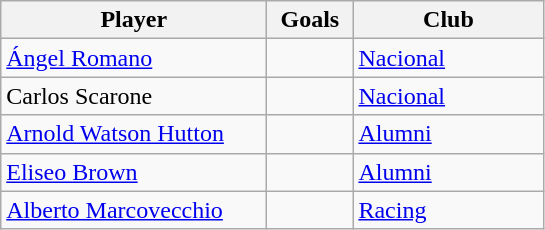<table class="wikitable sortable" style=>
<tr>
<th width=170px>Player</th>
<th width=50px>Goals</th>
<th width=120px>Club</th>
</tr>
<tr>
<td> <a href='#'>Ángel Romano</a></td>
<td></td>
<td> <a href='#'>Nacional</a></td>
</tr>
<tr>
<td> Carlos Scarone</td>
<td></td>
<td> <a href='#'>Nacional</a></td>
</tr>
<tr>
<td> <a href='#'>Arnold Watson Hutton</a></td>
<td></td>
<td> <a href='#'>Alumni</a></td>
</tr>
<tr>
<td> <a href='#'>Eliseo Brown</a></td>
<td></td>
<td> <a href='#'>Alumni</a></td>
</tr>
<tr>
<td> <a href='#'>Alberto Marcovecchio</a></td>
<td></td>
<td> <a href='#'>Racing</a></td>
</tr>
</table>
